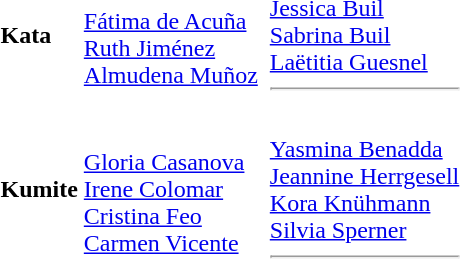<table>
<tr>
<td><strong>Kata</strong></td>
<td><br><a href='#'>Fátima de Acuña</a><br><a href='#'>Ruth Jiménez</a><br><a href='#'>Almudena Muñoz</a></td>
<td></td>
<td><br><a href='#'>Jessica Buil</a><br><a href='#'>Sabrina Buil</a><br><a href='#'>Laëtitia Guesnel</a><hr></td>
</tr>
<tr>
<td><strong>Kumite</strong></td>
<td><br><a href='#'>Gloria Casanova</a><br><a href='#'>Irene Colomar</a><br><a href='#'>Cristina Feo</a><br><a href='#'>Carmen Vicente</a></td>
<td></td>
<td><br><a href='#'>Yasmina Benadda</a><br><a href='#'>Jeannine Herrgesell</a><br><a href='#'>Kora Knühmann</a><br><a href='#'>Silvia Sperner</a><hr></td>
</tr>
</table>
